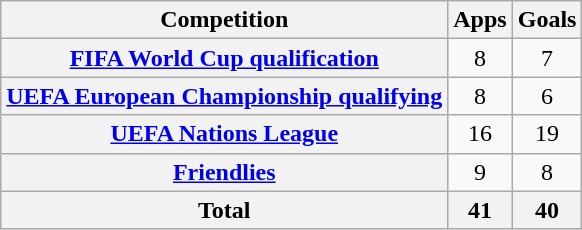<table class="wikitable plainrowheaders sortable" style="text-align: center;">
<tr>
<th scope="col">Competition</th>
<th scope="col">Apps</th>
<th scope="col">Goals</th>
</tr>
<tr>
<th scope="row"><a href='#'>FIFA World Cup qualification</a></th>
<td>8</td>
<td>7</td>
</tr>
<tr>
<th scope="row"><a href='#'>UEFA European Championship qualifying</a></th>
<td>8</td>
<td>6</td>
</tr>
<tr>
<th scope="row"><a href='#'>UEFA Nations League</a></th>
<td>16</td>
<td>19</td>
</tr>
<tr>
<th scope="row"><a href='#'>Friendlies</a></th>
<td>9</td>
<td>8</td>
</tr>
<tr>
<th>Total</th>
<th>41</th>
<th>40</th>
</tr>
</table>
